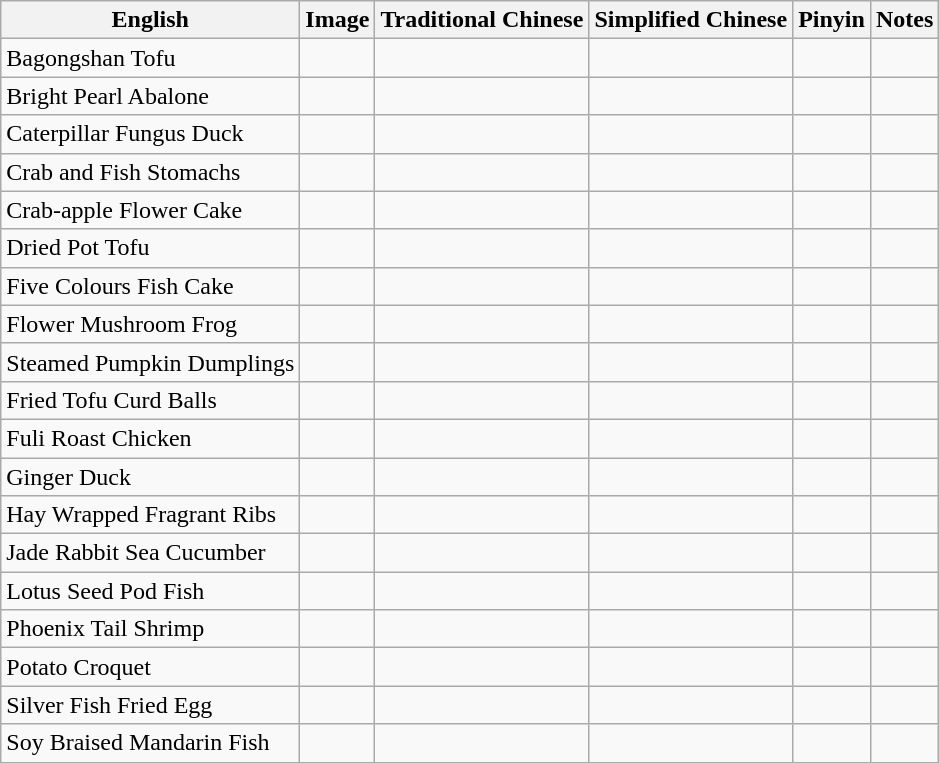<table class="wikitable">
<tr>
<th>English</th>
<th>Image</th>
<th>Traditional Chinese</th>
<th>Simplified Chinese</th>
<th>Pinyin</th>
<th>Notes</th>
</tr>
<tr>
<td>Bagongshan Tofu</td>
<td></td>
<td></td>
<td></td>
<td></td>
<td></td>
</tr>
<tr>
<td>Bright Pearl Abalone</td>
<td></td>
<td></td>
<td></td>
<td></td>
<td></td>
</tr>
<tr>
<td>Caterpillar Fungus Duck</td>
<td></td>
<td></td>
<td></td>
<td></td>
<td></td>
</tr>
<tr>
<td>Crab and Fish Stomachs</td>
<td></td>
<td></td>
<td></td>
<td></td>
<td></td>
</tr>
<tr>
<td>Crab-apple Flower Cake</td>
<td></td>
<td></td>
<td></td>
<td></td>
<td></td>
</tr>
<tr>
<td>Dried Pot Tofu</td>
<td></td>
<td></td>
<td></td>
<td></td>
<td></td>
</tr>
<tr>
<td>Five Colours Fish Cake</td>
<td></td>
<td></td>
<td></td>
<td></td>
<td></td>
</tr>
<tr>
<td>Flower Mushroom Frog</td>
<td></td>
<td></td>
<td></td>
<td></td>
<td></td>
</tr>
<tr>
<td>Steamed Pumpkin Dumplings</td>
<td></td>
<td></td>
<td></td>
<td></td>
<td></td>
</tr>
<tr>
<td>Fried Tofu Curd Balls</td>
<td></td>
<td></td>
<td></td>
<td></td>
<td></td>
</tr>
<tr>
<td>Fuli Roast Chicken</td>
<td></td>
<td></td>
<td></td>
<td></td>
<td></td>
</tr>
<tr>
<td>Ginger Duck</td>
<td></td>
<td></td>
<td></td>
<td></td>
<td></td>
</tr>
<tr>
<td>Hay Wrapped Fragrant Ribs</td>
<td></td>
<td></td>
<td></td>
<td></td>
<td></td>
</tr>
<tr>
<td>Jade Rabbit Sea Cucumber</td>
<td></td>
<td></td>
<td></td>
<td></td>
<td></td>
</tr>
<tr>
<td>Lotus Seed Pod Fish</td>
<td></td>
<td></td>
<td></td>
<td></td>
<td></td>
</tr>
<tr>
<td>Phoenix Tail Shrimp</td>
<td></td>
<td></td>
<td></td>
<td></td>
<td></td>
</tr>
<tr>
<td>Potato Croquet</td>
<td></td>
<td></td>
<td></td>
<td></td>
<td></td>
</tr>
<tr>
<td>Silver Fish Fried Egg</td>
<td></td>
<td></td>
<td></td>
<td></td>
<td></td>
</tr>
<tr>
<td>Soy Braised Mandarin Fish</td>
<td></td>
<td></td>
<td></td>
<td></td>
<td></td>
</tr>
</table>
